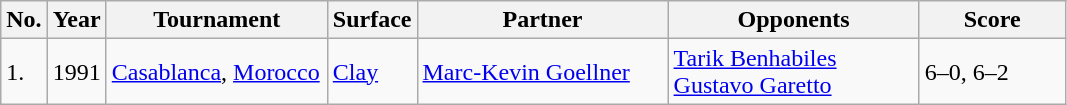<table class="sortable wikitable">
<tr>
<th style="width:20px">No.</th>
<th style="width:30px">Year</th>
<th style="width:140px">Tournament</th>
<th style="width:50px">Surface</th>
<th style="width:160px">Partner</th>
<th style="width:160px">Opponents</th>
<th style="width:90px" class="unsortable">Score</th>
</tr>
<tr>
<td>1.</td>
<td>1991</td>
<td><a href='#'>Casablanca</a>, <a href='#'>Morocco</a></td>
<td><a href='#'>Clay</a></td>
<td> <a href='#'>Marc-Kevin Goellner</a></td>
<td> <a href='#'>Tarik Benhabiles</a><br> <a href='#'>Gustavo Garetto</a></td>
<td>6–0, 6–2</td>
</tr>
</table>
